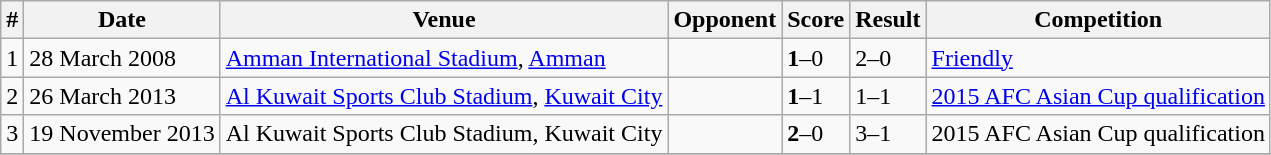<table class="wikitable">
<tr>
<th>#</th>
<th>Date</th>
<th>Venue</th>
<th>Opponent</th>
<th>Score</th>
<th>Result</th>
<th>Competition</th>
</tr>
<tr>
<td>1</td>
<td>28 March 2008</td>
<td><a href='#'>Amman International Stadium</a>, <a href='#'>Amman</a></td>
<td></td>
<td><strong>1</strong>–0</td>
<td>2–0</td>
<td><a href='#'>Friendly</a></td>
</tr>
<tr>
<td>2</td>
<td>26 March 2013</td>
<td><a href='#'>Al Kuwait Sports Club Stadium</a>, <a href='#'>Kuwait City</a></td>
<td></td>
<td><strong>1</strong>–1</td>
<td>1–1</td>
<td><a href='#'>2015 AFC Asian Cup qualification</a></td>
</tr>
<tr>
<td>3</td>
<td>19 November 2013</td>
<td>Al Kuwait Sports Club Stadium, Kuwait City</td>
<td></td>
<td><strong>2</strong>–0</td>
<td>3–1</td>
<td>2015 AFC Asian Cup qualification</td>
</tr>
<tr>
</tr>
</table>
